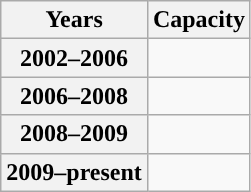<table class="wikitable">
<tr>
<th>Years</th>
<th>Capacity</th>
</tr>
<tr>
<th>2002–2006</th>
<td></td>
</tr>
<tr>
<th>2006–2008</th>
<td></td>
</tr>
<tr>
<th>2008–2009</th>
<td></td>
</tr>
<tr>
<th>2009–present</th>
<td></td>
</tr>
</table>
